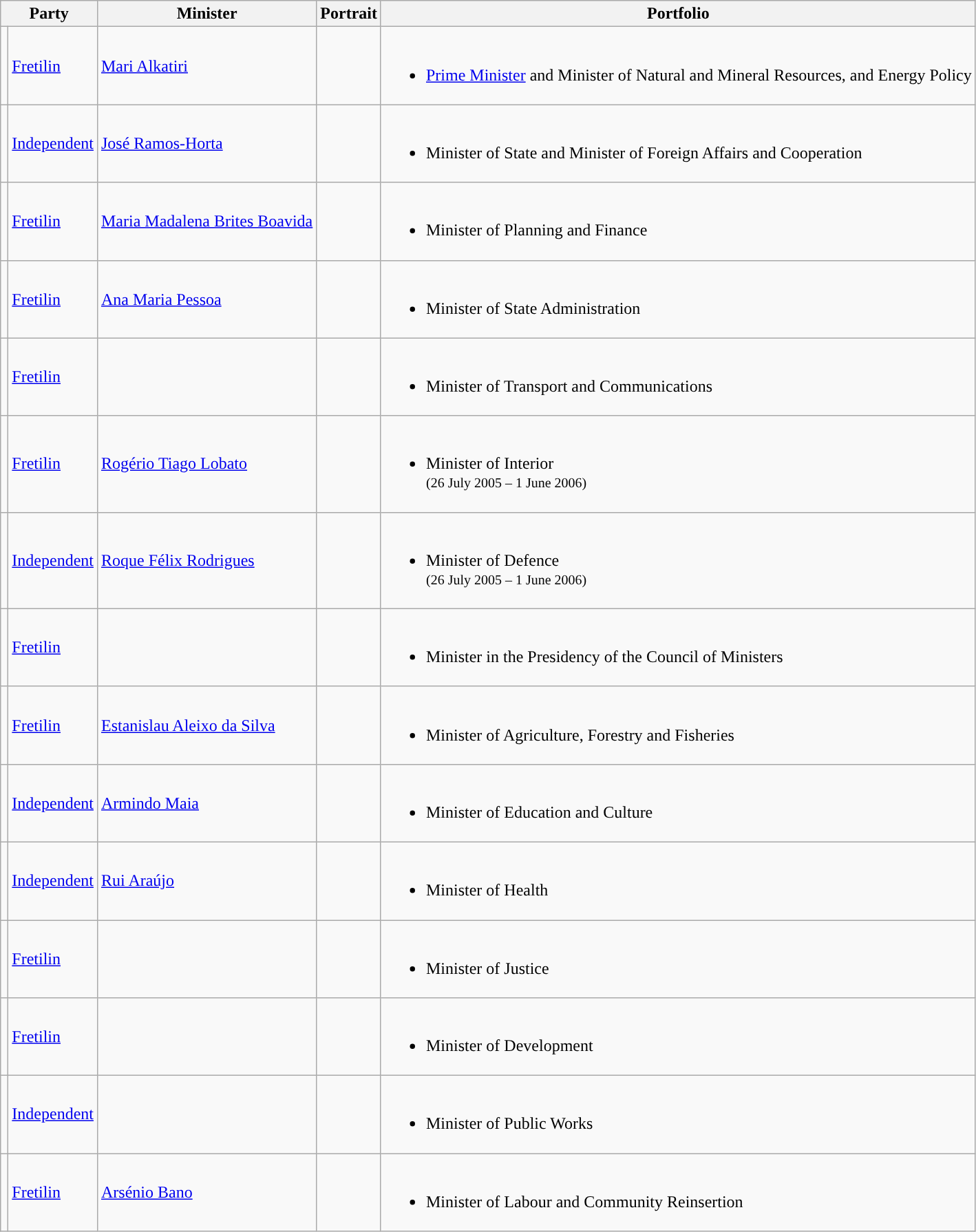<table class="wikitable sortable">
<tr>
<th colspan="2">Party</th>
<th>Minister</th>
<th>Portrait</th>
<th>Portfolio</th>
</tr>
<tr>
<td style="background:"></td>
<td><a href='#'>Fretilin</a></td>
<td><a href='#'>Mari Alkatiri</a></td>
<td></td>
<td><br><ul><li><a href='#'>Prime Minister</a> and Minister of Natural and Mineral Resources, and Energy Policy</li></ul></td>
</tr>
<tr>
<td style="background:"></td>
<td><a href='#'>Independent</a></td>
<td><a href='#'>José Ramos-Horta</a></td>
<td></td>
<td><br><ul><li>Minister of State and Minister of Foreign Affairs and Cooperation</li></ul></td>
</tr>
<tr>
<td style="background:"></td>
<td><a href='#'>Fretilin</a></td>
<td><a href='#'>Maria Madalena Brites Boavida</a></td>
<td></td>
<td><br><ul><li>Minister of Planning and Finance</li></ul></td>
</tr>
<tr>
<td style="background:"></td>
<td><a href='#'>Fretilin</a></td>
<td><a href='#'>Ana Maria Pessoa</a></td>
<td></td>
<td><br><ul><li>Minister of State Administration</li></ul></td>
</tr>
<tr>
<td style="background:"></td>
<td><a href='#'>Fretilin</a></td>
<td></td>
<td></td>
<td><br><ul><li>Minister of Transport and Communications</li></ul></td>
</tr>
<tr>
<td style="background:"></td>
<td><a href='#'>Fretilin</a></td>
<td><a href='#'>Rogério Tiago Lobato</a></td>
<td></td>
<td><br><ul><li>Minister of Interior<br><small>(26 July 2005 – 1 June 2006)</small></li></ul></td>
</tr>
<tr>
<td style="background:"></td>
<td><a href='#'>Independent</a></td>
<td><a href='#'>Roque Félix Rodrigues</a></td>
<td></td>
<td><br><ul><li>Minister of Defence<br><small>(26 July 2005 – 1 June 2006)</small></li></ul></td>
</tr>
<tr>
<td style="background:"></td>
<td><a href='#'>Fretilin</a></td>
<td></td>
<td></td>
<td><br><ul><li>Minister in the Presidency of the Council of Ministers</li></ul></td>
</tr>
<tr>
<td style="background:"></td>
<td><a href='#'>Fretilin</a></td>
<td><a href='#'>Estanislau Aleixo da Silva</a></td>
<td></td>
<td><br><ul><li>Minister of Agriculture, Forestry and Fisheries</li></ul></td>
</tr>
<tr>
<td style="background:"></td>
<td><a href='#'>Independent</a></td>
<td><a href='#'>Armindo Maia</a></td>
<td></td>
<td><br><ul><li>Minister of Education and Culture</li></ul></td>
</tr>
<tr>
<td style="background:"></td>
<td><a href='#'>Independent</a></td>
<td><a href='#'>Rui Araújo</a></td>
<td></td>
<td><br><ul><li>Minister of Health</li></ul></td>
</tr>
<tr>
<td style="background:"></td>
<td><a href='#'>Fretilin</a></td>
<td></td>
<td></td>
<td><br><ul><li>Minister of Justice</li></ul></td>
</tr>
<tr>
<td style="background:"></td>
<td><a href='#'>Fretilin</a></td>
<td></td>
<td></td>
<td><br><ul><li>Minister of Development</li></ul></td>
</tr>
<tr>
<td style="background:"></td>
<td><a href='#'>Independent</a></td>
<td></td>
<td></td>
<td><br><ul><li>Minister of Public Works</li></ul></td>
</tr>
<tr>
<td style="background:"></td>
<td><a href='#'>Fretilin</a></td>
<td><a href='#'>Arsénio Bano</a></td>
<td></td>
<td><br><ul><li>Minister of Labour and Community Reinsertion</li></ul></td>
</tr>
</table>
